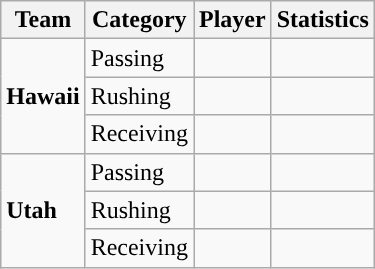<table class="wikitable" style="float: right;">
<tr>
<th>Team</th>
<th>Category</th>
<th>Player</th>
<th>Statistics</th>
</tr>
<tr>
<td rowspan=3><strong>Hawaii</strong></td>
<td>Passing</td>
<td></td>
<td></td>
</tr>
<tr>
<td>Rushing</td>
<td></td>
<td></td>
</tr>
<tr>
<td>Receiving</td>
<td></td>
<td></td>
</tr>
<tr>
<td rowspan=3><strong>Utah</strong></td>
<td>Passing</td>
<td></td>
<td></td>
</tr>
<tr>
<td>Rushing</td>
<td></td>
<td></td>
</tr>
<tr>
<td>Receiving</td>
<td></td>
<td></td>
</tr>
</table>
